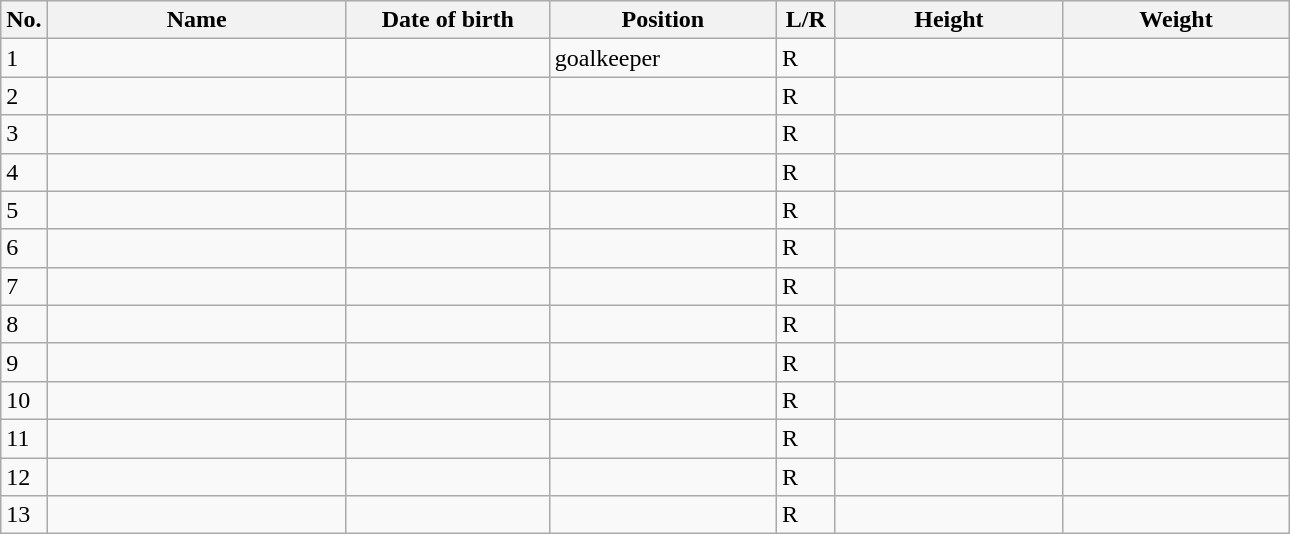<table class=wikitable sortable style=font-size:100%; text-align:center;>
<tr>
<th>No.</th>
<th style=width:12em>Name</th>
<th style=width:8em>Date of birth</th>
<th style=width:9em>Position</th>
<th style=width:2em>L/R</th>
<th style=width:9em>Height</th>
<th style=width:9em>Weight</th>
</tr>
<tr>
<td>1</td>
<td align=left></td>
<td></td>
<td>goalkeeper</td>
<td>R</td>
<td></td>
<td></td>
</tr>
<tr>
<td>2</td>
<td align=left></td>
<td></td>
<td></td>
<td>R</td>
<td></td>
<td></td>
</tr>
<tr>
<td>3</td>
<td align=left></td>
<td></td>
<td></td>
<td>R</td>
<td></td>
<td></td>
</tr>
<tr>
<td>4</td>
<td align=left></td>
<td></td>
<td></td>
<td>R</td>
<td></td>
<td></td>
</tr>
<tr>
<td>5</td>
<td align=left></td>
<td></td>
<td></td>
<td>R</td>
<td></td>
<td></td>
</tr>
<tr>
<td>6</td>
<td align=left></td>
<td></td>
<td></td>
<td>R</td>
<td></td>
<td></td>
</tr>
<tr>
<td>7</td>
<td align=left></td>
<td></td>
<td></td>
<td>R</td>
<td></td>
<td></td>
</tr>
<tr>
<td>8</td>
<td align=left></td>
<td></td>
<td></td>
<td>R</td>
<td></td>
<td></td>
</tr>
<tr>
<td>9</td>
<td align=left></td>
<td></td>
<td></td>
<td>R</td>
<td></td>
<td></td>
</tr>
<tr>
<td>10</td>
<td align=left></td>
<td></td>
<td></td>
<td>R</td>
<td></td>
<td></td>
</tr>
<tr>
<td>11</td>
<td align=left></td>
<td></td>
<td></td>
<td>R</td>
<td></td>
<td></td>
</tr>
<tr>
<td>12</td>
<td align=left></td>
<td></td>
<td></td>
<td>R</td>
<td></td>
<td></td>
</tr>
<tr>
<td>13</td>
<td align=left></td>
<td></td>
<td></td>
<td>R</td>
<td></td>
<td></td>
</tr>
</table>
